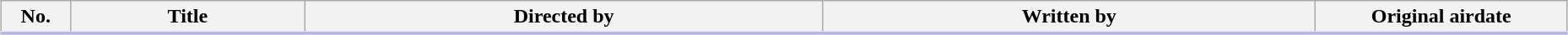<table class="wikitable" style="width:98%; margin:auto; background:#FFF;">
<tr style="border-bottom: 3px solid #CCF">
<th style="width:3em;">No.</th>
<th>Title</th>
<th>Directed by</th>
<th>Written by</th>
<th style="width:12em;">Original airdate</th>
</tr>
<tr>
</tr>
</table>
